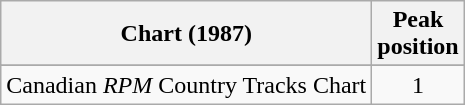<table class="wikitable sortable">
<tr>
<th align="left">Chart (1987)</th>
<th align="center">Peak<br>position</th>
</tr>
<tr>
</tr>
<tr>
<td align="left">Canadian <em>RPM</em> Country Tracks Chart</td>
<td align="center">1</td>
</tr>
</table>
